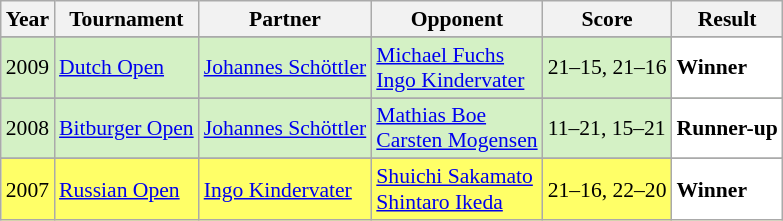<table class="sortable wikitable" style="font-size: 90%;">
<tr>
<th>Year</th>
<th>Tournament</th>
<th>Partner</th>
<th>Opponent</th>
<th>Score</th>
<th>Result</th>
</tr>
<tr>
</tr>
<tr>
</tr>
<tr style="background:#D4F1C5">
<td align="center">2009</td>
<td align="left"><a href='#'>Dutch Open</a></td>
<td align="left"> <a href='#'>Johannes Schöttler</a></td>
<td align="left"> <a href='#'>Michael Fuchs</a><br> <a href='#'>Ingo Kindervater</a></td>
<td align="left">21–15, 21–16</td>
<td style="text-align:left; background:white"> <strong>Winner</strong></td>
</tr>
<tr>
</tr>
<tr style="background:#D4F1C5">
<td align="center">2008</td>
<td align="left"><a href='#'>Bitburger Open</a></td>
<td align="left"> <a href='#'>Johannes Schöttler</a></td>
<td align="left"> <a href='#'>Mathias Boe</a><br> <a href='#'>Carsten Mogensen</a></td>
<td align="left">11–21, 15–21</td>
<td style="text-align:left; background:white"> <strong>Runner-up</strong></td>
</tr>
<tr>
</tr>
<tr style="background:#FFFF67">
<td align="center">2007</td>
<td align="left"><a href='#'>Russian Open</a></td>
<td align="left"> <a href='#'>Ingo Kindervater</a></td>
<td align="left"> <a href='#'>Shuichi Sakamato</a><br> <a href='#'>Shintaro Ikeda</a></td>
<td align="left">21–16, 22–20</td>
<td style="text-align:left; background:white"> <strong>Winner</strong></td>
</tr>
</table>
